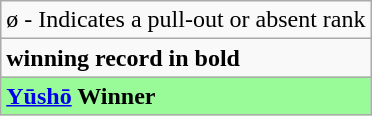<table class="wikitable">
<tr>
<td>ø - Indicates a pull-out or absent rank</td>
</tr>
<tr>
<td><strong>winning record in bold</strong></td>
</tr>
<tr>
<td style="background: PaleGreen;"><strong><a href='#'>Yūshō</a> Winner</strong></td>
</tr>
</table>
